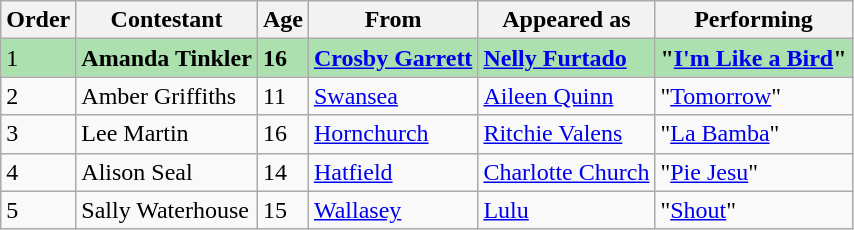<table class="wikitable">
<tr>
<th>Order</th>
<th>Contestant</th>
<th>Age</th>
<th>From</th>
<th>Appeared as</th>
<th>Performing</th>
</tr>
<tr style="background:#ACE1AF;">
<td>1</td>
<td><strong>Amanda Tinkler</strong></td>
<td><strong>16</strong></td>
<td><strong><a href='#'>Crosby Garrett</a></strong></td>
<td><strong><a href='#'>Nelly Furtado</a></strong></td>
<td><strong>"<a href='#'>I'm Like a Bird</a>"</strong></td>
</tr>
<tr>
<td>2</td>
<td>Amber Griffiths</td>
<td>11</td>
<td><a href='#'>Swansea</a></td>
<td><a href='#'>Aileen Quinn</a></td>
<td>"<a href='#'>Tomorrow</a>"</td>
</tr>
<tr>
<td>3</td>
<td>Lee Martin</td>
<td>16</td>
<td><a href='#'>Hornchurch</a></td>
<td><a href='#'>Ritchie Valens</a></td>
<td>"<a href='#'>La Bamba</a>"</td>
</tr>
<tr>
<td>4</td>
<td>Alison Seal</td>
<td>14</td>
<td><a href='#'>Hatfield</a></td>
<td><a href='#'>Charlotte Church</a></td>
<td>"<a href='#'>Pie Jesu</a>"</td>
</tr>
<tr>
<td>5</td>
<td>Sally Waterhouse</td>
<td>15</td>
<td><a href='#'>Wallasey</a></td>
<td><a href='#'>Lulu</a></td>
<td>"<a href='#'>Shout</a>"</td>
</tr>
</table>
